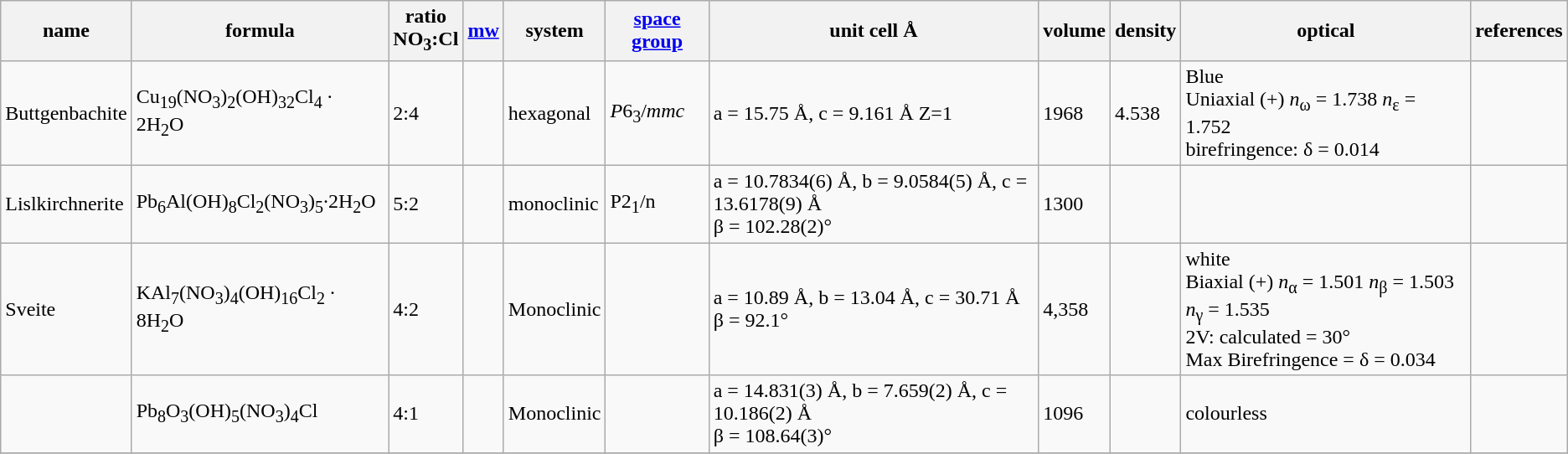<table class="wikitable">
<tr>
<th>name</th>
<th>formula</th>
<th>ratio<br>NO<sub>3</sub>:Cl</th>
<th><a href='#'>mw</a></th>
<th>system</th>
<th><a href='#'>space group</a></th>
<th>unit cell Å</th>
<th>volume</th>
<th>density</th>
<th>optical</th>
<th>references</th>
</tr>
<tr>
<td>Buttgenbachite</td>
<td>Cu<sub>19</sub>(NO<sub>3</sub>)<sub>2</sub>(OH)<sub>32</sub>Cl<sub>4</sub> · 2H<sub>2</sub>O</td>
<td>2:4</td>
<td></td>
<td>hexagonal</td>
<td><em>P</em>6<sub>3</sub>/<em>mmc</em></td>
<td>a = 15.75 Å, c = 9.161 Å Z=1</td>
<td>1968</td>
<td>4.538</td>
<td>Blue<br>Uniaxial (+) <em>n</em><sub>ω</sub> = 1.738 <em>n</em><sub>ε</sub> = 1.752<br>birefringence: δ = 0.014</td>
<td></td>
</tr>
<tr>
<td>Lislkirchnerite</td>
<td>Pb<sub>6</sub>Al(OH)<sub>8</sub>Cl<sub>2</sub>(NO<sub>3</sub>)<sub>5</sub>·2H<sub>2</sub>O</td>
<td>5:2</td>
<td></td>
<td>monoclinic</td>
<td>P2<sub>1</sub>/n</td>
<td>a = 10.7834(6)  Å, b = 9.0584(5)  Å, c = 13.6178(9)  Å<br>β = 102.28(2)°</td>
<td>1300</td>
<td></td>
<td></td>
<td></td>
</tr>
<tr>
<td>Sveite</td>
<td>KAl<sub>7</sub>(NO<sub>3</sub>)<sub>4</sub>(OH)<sub>16</sub>Cl<sub>2</sub> · 8H<sub>2</sub>O</td>
<td>4:2</td>
<td></td>
<td>Monoclinic</td>
<td></td>
<td>a = 10.89 Å, b = 13.04 Å, c = 30.71 Å<br>β = 92.1°</td>
<td>4,358</td>
<td></td>
<td>white<br>Biaxial (+) <em>n</em><sub>α</sub> = 1.501 <em>n</em><sub>β</sub> = 1.503 <em>n</em><sub>γ</sub> = 1.535<br>2V: calculated =  30°<br>Max Birefringence = δ = 0.034</td>
<td></td>
</tr>
<tr>
<td></td>
<td>Pb<sub>8</sub>O<sub>3</sub>(OH)<sub>5</sub>(NO<sub>3</sub>)<sub>4</sub>Cl</td>
<td>4:1</td>
<td></td>
<td>Monoclinic</td>
<td></td>
<td>a = 14.831(3)  Å, b = 7.659(2)  Å, c = 10.186(2)  Å<br>β = 108.64(3)°</td>
<td>1096</td>
<td></td>
<td>colourless</td>
<td></td>
</tr>
<tr>
</tr>
</table>
